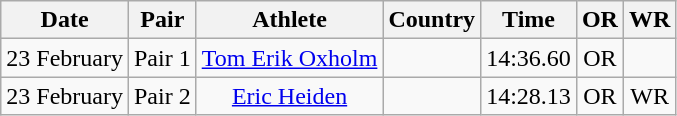<table class="wikitable" style="text-align:center">
<tr>
<th>Date</th>
<th>Pair</th>
<th>Athlete</th>
<th>Country</th>
<th>Time</th>
<th>OR</th>
<th>WR</th>
</tr>
<tr>
<td>23 February</td>
<td>Pair 1</td>
<td><a href='#'>Tom Erik Oxholm</a></td>
<td></td>
<td>14:36.60</td>
<td>OR</td>
<td></td>
</tr>
<tr>
<td>23 February</td>
<td>Pair 2</td>
<td><a href='#'>Eric Heiden</a></td>
<td></td>
<td>14:28.13</td>
<td>OR</td>
<td>WR</td>
</tr>
</table>
